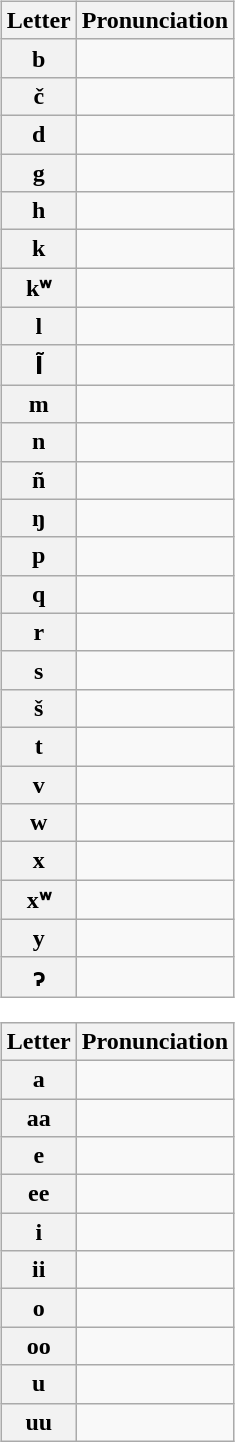<table>
<tr>
<td><br><table class="wikitable" style="text-align: center">
<tr>
<th>Letter</th>
<th>Pronunciation</th>
</tr>
<tr>
<th>b</th>
<td></td>
</tr>
<tr>
<th>č</th>
<td></td>
</tr>
<tr>
<th>d</th>
<td></td>
</tr>
<tr>
<th>g</th>
<td></td>
</tr>
<tr>
<th>h</th>
<td></td>
</tr>
<tr>
<th>k</th>
<td></td>
</tr>
<tr>
<th>kʷ</th>
<td></td>
</tr>
<tr>
<th>l</th>
<td></td>
</tr>
<tr>
<th>l̃</th>
<td></td>
</tr>
<tr>
<th>m</th>
<td></td>
</tr>
<tr>
<th>n</th>
<td></td>
</tr>
<tr>
<th>ñ</th>
<td></td>
</tr>
<tr>
<th>ŋ</th>
<td></td>
</tr>
<tr>
<th>p</th>
<td></td>
</tr>
<tr>
<th>q</th>
<td></td>
</tr>
<tr>
<th>r</th>
<td></td>
</tr>
<tr>
<th>s</th>
<td></td>
</tr>
<tr>
<th>š</th>
<td></td>
</tr>
<tr>
<th>t</th>
<td></td>
</tr>
<tr>
<th>v</th>
<td></td>
</tr>
<tr>
<th>w</th>
<td></td>
</tr>
<tr>
<th>x</th>
<td></td>
</tr>
<tr>
<th>xʷ</th>
<td></td>
</tr>
<tr>
<th>y</th>
<td></td>
</tr>
<tr>
<th>ɂ</th>
<td></td>
</tr>
</table>
<table class="wikitable" style="text-align: center">
<tr>
<th>Letter</th>
<th>Pronunciation</th>
</tr>
<tr>
<th>a</th>
<td>   </td>
</tr>
<tr>
<th>aa</th>
<td></td>
</tr>
<tr>
<th>e</th>
<td>      </td>
</tr>
<tr>
<th>ee</th>
<td></td>
</tr>
<tr>
<th>i</th>
<td>   </td>
</tr>
<tr>
<th>ii</th>
<td></td>
</tr>
<tr>
<th>o</th>
<td></td>
</tr>
<tr>
<th>oo</th>
<td></td>
</tr>
<tr>
<th>u</th>
<td>   </td>
</tr>
<tr>
<th>uu</th>
<td></td>
</tr>
</table>
</td>
</tr>
</table>
